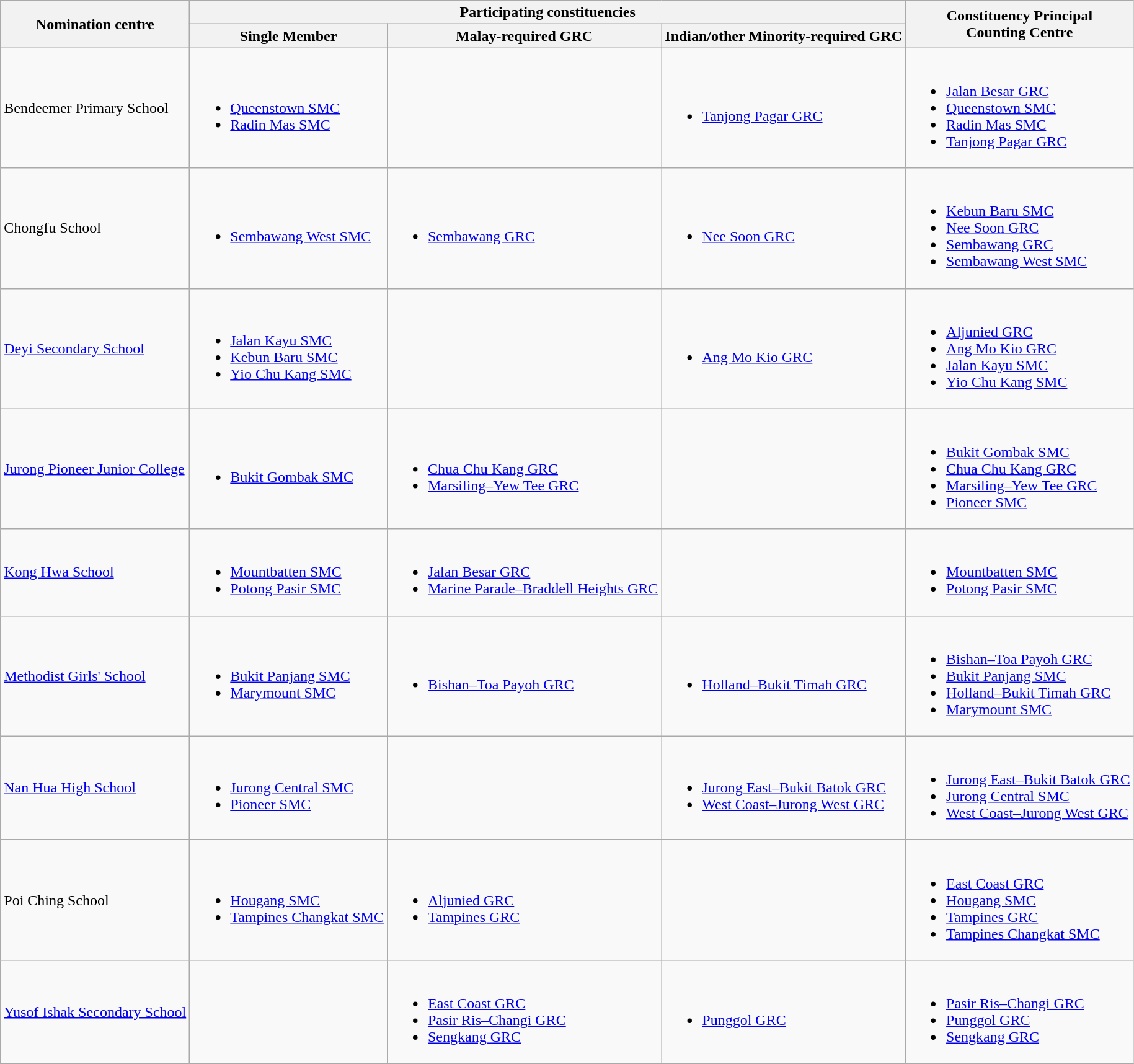<table class="wikitable">
<tr>
<th rowspan=2>Nomination centre</th>
<th colspan=3>Participating constituencies</th>
<th rowspan=2>Constituency Principal<br>Counting Centre</th>
</tr>
<tr>
<th>Single Member</th>
<th>Malay-required GRC</th>
<th>Indian/other Minority-required GRC</th>
</tr>
<tr>
<td>Bendeemer Primary School</td>
<td><br><ul><li><a href='#'>Queenstown SMC</a></li><li><a href='#'>Radin Mas SMC</a></li></ul></td>
<td></td>
<td><br><ul><li><a href='#'>Tanjong Pagar GRC</a></li></ul></td>
<td><br><ul><li><a href='#'>Jalan Besar GRC</a></li><li><a href='#'>Queenstown SMC</a></li><li><a href='#'>Radin Mas SMC</a></li><li><a href='#'>Tanjong Pagar GRC</a></li></ul></td>
</tr>
<tr>
<td>Chongfu School</td>
<td><br><ul><li><a href='#'>Sembawang West SMC</a></li></ul></td>
<td><br><ul><li><a href='#'>Sembawang GRC</a></li></ul></td>
<td><br><ul><li><a href='#'>Nee Soon GRC</a></li></ul></td>
<td><br><ul><li><a href='#'>Kebun Baru SMC</a></li><li><a href='#'>Nee Soon GRC</a></li><li><a href='#'>Sembawang GRC</a></li><li><a href='#'>Sembawang West SMC</a></li></ul></td>
</tr>
<tr>
<td><a href='#'>Deyi Secondary School</a></td>
<td><br><ul><li><a href='#'>Jalan Kayu SMC</a></li><li><a href='#'>Kebun Baru SMC</a></li><li><a href='#'>Yio Chu Kang SMC</a></li></ul></td>
<td></td>
<td><br><ul><li><a href='#'>Ang Mo Kio GRC</a></li></ul></td>
<td><br><ul><li><a href='#'>Aljunied GRC</a></li><li><a href='#'>Ang Mo Kio GRC</a></li><li><a href='#'>Jalan Kayu SMC</a></li><li><a href='#'>Yio Chu Kang SMC</a></li></ul></td>
</tr>
<tr>
<td><a href='#'>Jurong Pioneer Junior College</a></td>
<td><br><ul><li><a href='#'>Bukit Gombak SMC</a></li></ul></td>
<td><br><ul><li><a href='#'>Chua Chu Kang GRC</a></li><li><a href='#'>Marsiling–Yew Tee GRC</a></li></ul></td>
<td></td>
<td><br><ul><li><a href='#'>Bukit Gombak SMC</a></li><li><a href='#'>Chua Chu Kang GRC</a></li><li><a href='#'>Marsiling–Yew Tee GRC</a></li><li><a href='#'>Pioneer SMC</a></li></ul></td>
</tr>
<tr>
<td><a href='#'>Kong Hwa School</a></td>
<td><br><ul><li><a href='#'>Mountbatten SMC</a></li><li><a href='#'>Potong Pasir SMC</a></li></ul></td>
<td><br><ul><li><a href='#'>Jalan Besar GRC</a></li><li><a href='#'>Marine Parade–Braddell Heights GRC</a></li></ul></td>
<td></td>
<td><br><ul><li><a href='#'>Mountbatten SMC</a></li><li><a href='#'>Potong Pasir SMC</a></li></ul></td>
</tr>
<tr>
<td><a href='#'>Methodist Girls' School</a></td>
<td><br><ul><li><a href='#'>Bukit Panjang SMC</a></li><li><a href='#'>Marymount SMC</a></li></ul></td>
<td><br><ul><li><a href='#'>Bishan–Toa Payoh GRC</a></li></ul></td>
<td><br><ul><li><a href='#'>Holland–Bukit Timah GRC</a></li></ul></td>
<td><br><ul><li><a href='#'>Bishan–Toa Payoh GRC</a></li><li><a href='#'>Bukit Panjang SMC</a></li><li><a href='#'>Holland–Bukit Timah GRC</a></li><li><a href='#'>Marymount SMC</a></li></ul></td>
</tr>
<tr>
<td><a href='#'>Nan Hua High School</a></td>
<td><br><ul><li><a href='#'>Jurong Central SMC</a></li><li><a href='#'>Pioneer SMC</a></li></ul></td>
<td></td>
<td><br><ul><li><a href='#'>Jurong East–Bukit Batok GRC</a></li><li><a href='#'>West Coast–Jurong West GRC</a></li></ul></td>
<td><br><ul><li><a href='#'>Jurong East–Bukit Batok GRC</a></li><li><a href='#'>Jurong Central SMC</a></li><li><a href='#'>West Coast–Jurong West GRC</a></li></ul></td>
</tr>
<tr>
<td>Poi Ching School</td>
<td><br><ul><li><a href='#'>Hougang SMC</a></li><li><a href='#'>Tampines Changkat SMC</a></li></ul></td>
<td><br><ul><li><a href='#'>Aljunied GRC</a></li><li><a href='#'>Tampines GRC</a></li></ul></td>
<td></td>
<td><br><ul><li><a href='#'>East Coast GRC</a></li><li><a href='#'>Hougang SMC</a></li><li><a href='#'>Tampines GRC</a></li><li><a href='#'>Tampines Changkat SMC</a></li></ul></td>
</tr>
<tr>
<td><a href='#'>Yusof Ishak Secondary School</a></td>
<td></td>
<td><br><ul><li><a href='#'>East Coast GRC</a></li><li><a href='#'>Pasir Ris–Changi GRC</a></li><li><a href='#'>Sengkang GRC</a></li></ul></td>
<td><br><ul><li><a href='#'>Punggol GRC</a></li></ul></td>
<td><br><ul><li><a href='#'>Pasir Ris–Changi GRC</a></li><li><a href='#'>Punggol GRC</a></li><li><a href='#'>Sengkang GRC</a></li></ul></td>
</tr>
<tr>
</tr>
</table>
